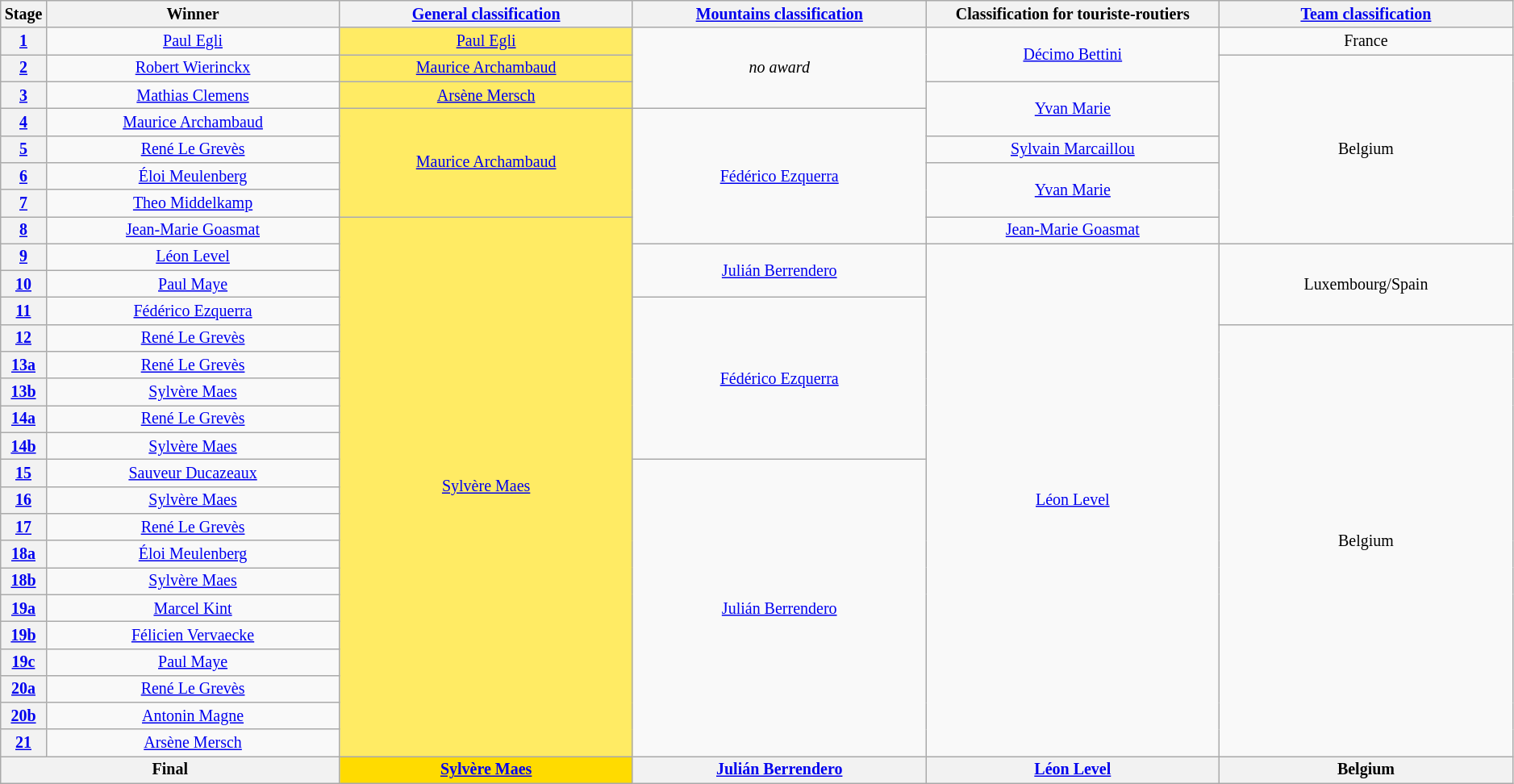<table class="wikitable" style="text-align:center; font-size:smaller; clear:both;">
<tr>
<th scope="col" style="width:1%;">Stage</th>
<th scope="col" style="width:19%;">Winner</th>
<th scope="col" style="width:19%;"><a href='#'>General classification</a><br></th>
<th scope="col" style="width:19%;"><a href='#'>Mountains classification</a></th>
<th scope="col" style="width:19%;">Classification for touriste-routiers</th>
<th scope="col" style="width:19%;"><a href='#'>Team classification</a></th>
</tr>
<tr>
<th scope="row"><a href='#'>1</a></th>
<td><a href='#'>Paul Egli</a></td>
<td style="background:#FFEB64;"><a href='#'>Paul Egli</a></td>
<td rowspan="3"><em>no award</em></td>
<td rowspan="2"><a href='#'>Décimo Bettini</a></td>
<td>France</td>
</tr>
<tr>
<th scope="row"><a href='#'>2</a></th>
<td><a href='#'>Robert Wierinckx</a></td>
<td style="background:#FFEB64;"><a href='#'>Maurice Archambaud</a></td>
<td rowspan="7">Belgium</td>
</tr>
<tr>
<th scope="row"><a href='#'>3</a></th>
<td><a href='#'>Mathias Clemens</a></td>
<td style="background:#FFEB64;"><a href='#'>Arsène Mersch</a></td>
<td rowspan="2"><a href='#'>Yvan Marie</a></td>
</tr>
<tr>
<th scope="row"><a href='#'>4</a></th>
<td><a href='#'>Maurice Archambaud</a></td>
<td style="background:#FFEB64;" rowspan="4"><a href='#'>Maurice Archambaud</a></td>
<td rowspan="5"><a href='#'>Fédérico Ezquerra</a></td>
</tr>
<tr>
<th scope="row"><a href='#'>5</a></th>
<td><a href='#'>René Le Grevès</a></td>
<td><a href='#'>Sylvain Marcaillou</a></td>
</tr>
<tr>
<th scope="row"><a href='#'>6</a></th>
<td><a href='#'>Éloi Meulenberg</a></td>
<td rowspan="2"><a href='#'>Yvan Marie</a></td>
</tr>
<tr>
<th scope="row"><a href='#'>7</a></th>
<td><a href='#'>Theo Middelkamp</a></td>
</tr>
<tr>
<th scope="row"><a href='#'>8</a></th>
<td><a href='#'>Jean-Marie Goasmat</a></td>
<td style="background:#FFEB64;" rowspan="20"><a href='#'>Sylvère Maes</a></td>
<td><a href='#'>Jean-Marie Goasmat</a></td>
</tr>
<tr>
<th scope="row"><a href='#'>9</a></th>
<td><a href='#'>Léon Level</a></td>
<td rowspan="2"><a href='#'>Julián Berrendero</a></td>
<td rowspan="19"><a href='#'>Léon Level</a></td>
<td rowspan="3">Luxembourg/Spain</td>
</tr>
<tr>
<th scope="row"><a href='#'>10</a></th>
<td><a href='#'>Paul Maye</a></td>
</tr>
<tr>
<th scope="row"><a href='#'>11</a></th>
<td><a href='#'>Fédérico Ezquerra</a></td>
<td rowspan="6"><a href='#'>Fédérico Ezquerra</a></td>
</tr>
<tr>
<th scope="row"><a href='#'>12</a></th>
<td><a href='#'>René Le Grevès</a></td>
<td rowspan="16">Belgium</td>
</tr>
<tr>
<th scope="row"><a href='#'>13a</a></th>
<td><a href='#'>René Le Grevès</a></td>
</tr>
<tr>
<th scope="row"><a href='#'>13b</a></th>
<td><a href='#'>Sylvère Maes</a></td>
</tr>
<tr>
<th scope="row"><a href='#'>14a</a></th>
<td><a href='#'>René Le Grevès</a></td>
</tr>
<tr>
<th scope="row"><a href='#'>14b</a></th>
<td><a href='#'>Sylvère Maes</a></td>
</tr>
<tr>
<th scope="row"><a href='#'>15</a></th>
<td><a href='#'>Sauveur Ducazeaux</a></td>
<td rowspan="11"><a href='#'>Julián Berrendero</a></td>
</tr>
<tr>
<th scope="row"><a href='#'>16</a></th>
<td><a href='#'>Sylvère Maes</a></td>
</tr>
<tr>
<th scope="row"><a href='#'>17</a></th>
<td><a href='#'>René Le Grevès</a></td>
</tr>
<tr>
<th scope="row"><a href='#'>18a</a></th>
<td><a href='#'>Éloi Meulenberg</a></td>
</tr>
<tr>
<th scope="row"><a href='#'>18b</a></th>
<td><a href='#'>Sylvère Maes</a></td>
</tr>
<tr>
<th scope="row"><a href='#'>19a</a></th>
<td><a href='#'>Marcel Kint</a></td>
</tr>
<tr>
<th scope="row"><a href='#'>19b</a></th>
<td><a href='#'>Félicien Vervaecke</a></td>
</tr>
<tr>
<th scope="row"><a href='#'>19c</a></th>
<td><a href='#'>Paul Maye</a></td>
</tr>
<tr>
<th scope="row"><a href='#'>20a</a></th>
<td><a href='#'>René Le Grevès</a></td>
</tr>
<tr>
<th scope="row"><a href='#'>20b</a></th>
<td><a href='#'>Antonin Magne</a></td>
</tr>
<tr>
<th scope="row"><a href='#'>21</a></th>
<td><a href='#'>Arsène Mersch</a></td>
</tr>
<tr>
<th colspan="2">Final</th>
<th style="background:#FFDB00;"><a href='#'>Sylvère Maes</a></th>
<th><a href='#'>Julián Berrendero</a></th>
<th><a href='#'>Léon Level</a></th>
<th>Belgium</th>
</tr>
</table>
